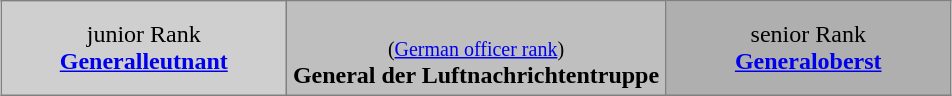<table class="toccolours" border="1" cellpadding="4" cellspacing="0" style="border-collapse: collapse; margin: 0.5em auto; clear: both;">
<tr>
<td width="30%" align="center" style="background:#cfcfcf;">junior Rank<br><strong><a href='#'>Generalleutnant</a></strong></td>
<td width="40%" align="center" style="background:#bfbfbf;"><br><small>(<a href='#'>German officer rank</a>)</small><br><strong>General der Luftnachrichtentruppe</strong></td>
<td width="30%" align="center" style="background:#afafaf;">senior Rank<br><strong><a href='#'>Generaloberst</a></strong></td>
</tr>
</table>
